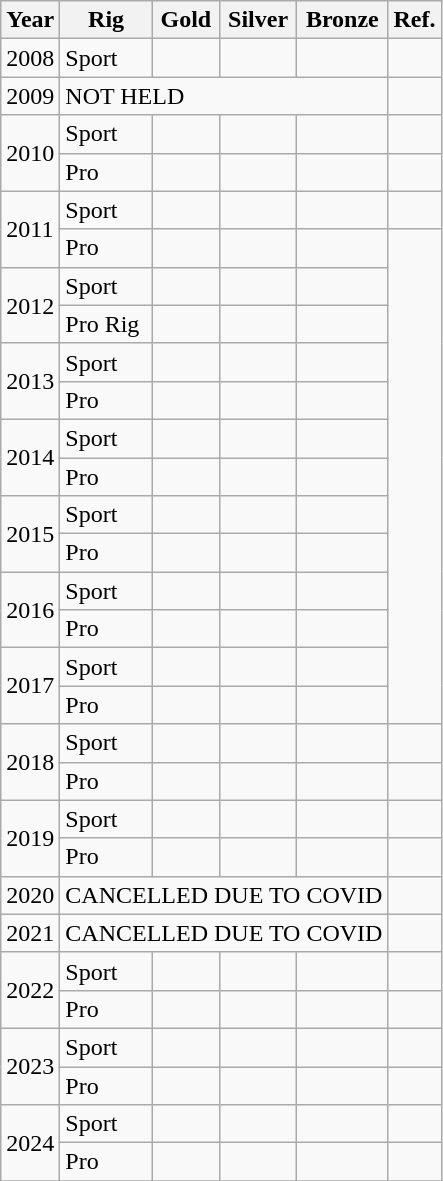<table class="wikitable sortable">
<tr>
<th>Year</th>
<th>Rig</th>
<th>Gold</th>
<th>Silver</th>
<th>Bronze</th>
<th>Ref.</th>
</tr>
<tr>
<td>2008</td>
<td>Sport</td>
<td></td>
<td></td>
<td></td>
</tr>
<tr>
<td>2009</td>
<td colspan=4>NOT HELD</td>
<td></td>
</tr>
<tr>
<td rowspan=2>2010</td>
<td>Sport</td>
<td></td>
<td></td>
<td></td>
<td></td>
</tr>
<tr>
<td>Pro</td>
<td></td>
<td></td>
<td></td>
<td></td>
</tr>
<tr>
<td rowspan=2>2011</td>
<td>Sport</td>
<td></td>
<td></td>
<td></td>
<td></td>
</tr>
<tr>
<td>Pro</td>
<td></td>
<td></td>
<td></td>
</tr>
<tr>
<td rowspan=2>2012</td>
<td>Sport</td>
<td></td>
<td></td>
<td></td>
</tr>
<tr>
<td>Pro Rig</td>
<td></td>
<td></td>
<td></td>
</tr>
<tr>
<td rowspan=2>2013</td>
<td>Sport</td>
<td></td>
<td></td>
<td></td>
</tr>
<tr>
<td>Pro</td>
<td></td>
<td></td>
<td></td>
</tr>
<tr>
<td rowspan=2>2014</td>
<td>Sport</td>
<td></td>
<td></td>
<td></td>
</tr>
<tr>
<td>Pro</td>
<td></td>
<td></td>
<td></td>
</tr>
<tr>
<td rowspan=2>2015</td>
<td>Sport</td>
<td></td>
<td></td>
<td></td>
</tr>
<tr>
<td>Pro</td>
<td></td>
<td></td>
<td></td>
</tr>
<tr>
<td rowspan=2>2016</td>
<td>Sport</td>
<td></td>
<td></td>
<td></td>
</tr>
<tr>
<td>Pro</td>
<td></td>
<td></td>
<td></td>
</tr>
<tr>
<td rowspan=2>2017</td>
<td>Sport</td>
<td></td>
<td></td>
<td></td>
</tr>
<tr>
<td>Pro</td>
<td></td>
<td></td>
<td></td>
</tr>
<tr>
<td rowspan=2>2018</td>
<td>Sport</td>
<td></td>
<td></td>
<td></td>
<td></td>
</tr>
<tr>
<td>Pro</td>
<td></td>
<td></td>
<td></td>
<td></td>
</tr>
<tr>
<td rowspan=2>2019</td>
<td>Sport</td>
<td></td>
<td></td>
<td></td>
<td></td>
</tr>
<tr>
<td>Pro</td>
<td></td>
<td></td>
<td></td>
<td></td>
</tr>
<tr>
<td>2020</td>
<td colspan=4>CANCELLED DUE TO COVID</td>
<td></td>
</tr>
<tr>
<td>2021</td>
<td colspan=4>CANCELLED DUE TO COVID</td>
<td></td>
</tr>
<tr>
<td rowspan=2>2022</td>
<td>Sport</td>
<td></td>
<td></td>
<td></td>
<td></td>
</tr>
<tr>
<td>Pro</td>
<td></td>
<td></td>
<td></td>
<td></td>
</tr>
<tr>
<td rowspan=2>2023</td>
<td>Sport</td>
<td></td>
<td></td>
<td></td>
<td></td>
</tr>
<tr>
<td>Pro</td>
<td></td>
<td></td>
<td></td>
<td></td>
</tr>
<tr>
<td rowspan=2>2024</td>
<td>Sport</td>
<td></td>
<td></td>
<td></td>
<td></td>
</tr>
<tr>
<td>Pro</td>
<td></td>
<td></td>
<td></td>
<td></td>
</tr>
<tr>
</tr>
</table>
